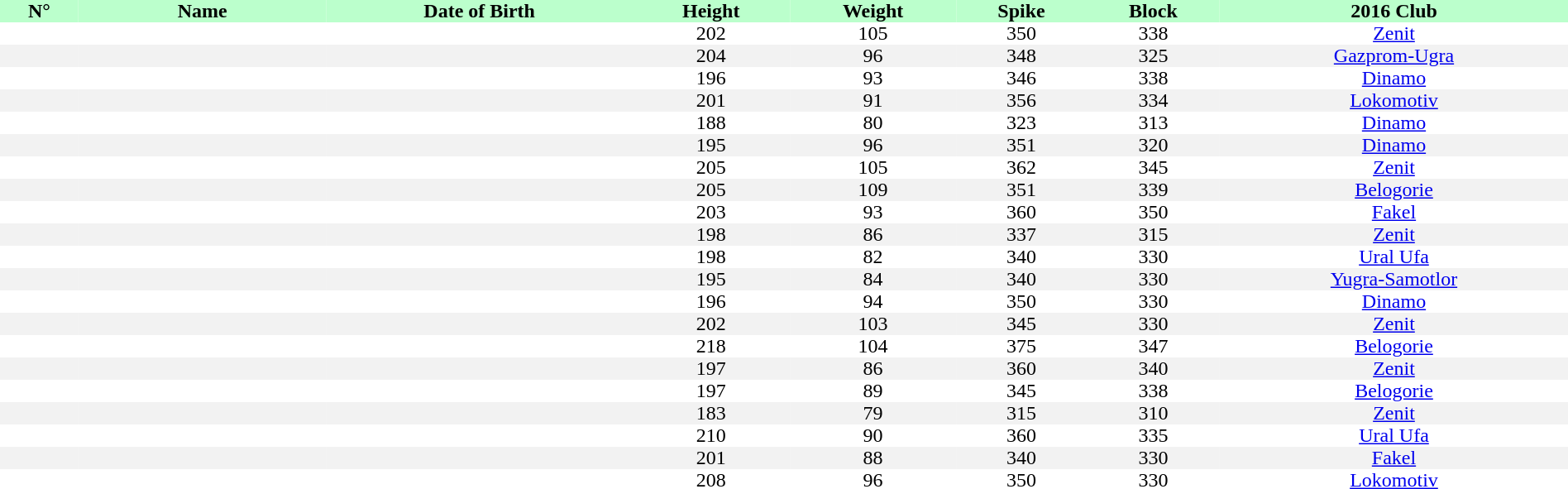<table style="text-align:center; border:none;" cellpadding=0 cellspacing=0 width=100%>
<tr style="background: #bbffcc;">
<th width="5%">N°</th>
<th width=200px>Name</th>
<th>Date of Birth</th>
<th>Height</th>
<th>Weight</th>
<th>Spike</th>
<th>Block</th>
<th>2016 Club</th>
</tr>
<tr>
<td></td>
<td></td>
<td></td>
<td>202</td>
<td>105</td>
<td>350</td>
<td>338</td>
<td><a href='#'>Zenit</a></td>
</tr>
<tr bgcolor="#f2f2f2">
<td></td>
<td></td>
<td></td>
<td>204</td>
<td>96</td>
<td>348</td>
<td>325</td>
<td><a href='#'>Gazprom-Ugra</a></td>
</tr>
<tr>
<td></td>
<td></td>
<td></td>
<td>196</td>
<td>93</td>
<td>346</td>
<td>338</td>
<td><a href='#'>Dinamo</a></td>
</tr>
<tr bgcolor="#f2f2f2">
<td></td>
<td></td>
<td></td>
<td>201</td>
<td>91</td>
<td>356</td>
<td>334</td>
<td><a href='#'>Lokomotiv</a></td>
</tr>
<tr>
<td></td>
<td></td>
<td></td>
<td>188</td>
<td>80</td>
<td>323</td>
<td>313</td>
<td><a href='#'>Dinamo</a></td>
</tr>
<tr bgcolor="#f2f2f2">
<td></td>
<td></td>
<td></td>
<td>195</td>
<td>96</td>
<td>351</td>
<td>320</td>
<td><a href='#'>Dinamo</a></td>
</tr>
<tr>
<td></td>
<td></td>
<td></td>
<td>205</td>
<td>105</td>
<td>362</td>
<td>345</td>
<td><a href='#'>Zenit</a></td>
</tr>
<tr bgcolor="#f2f2f2">
<td></td>
<td></td>
<td></td>
<td>205</td>
<td>109</td>
<td>351</td>
<td>339</td>
<td><a href='#'>Belogorie</a></td>
</tr>
<tr>
<td></td>
<td></td>
<td></td>
<td>203</td>
<td>93</td>
<td>360</td>
<td>350</td>
<td><a href='#'>Fakel</a></td>
</tr>
<tr bgcolor="#f2f2f2">
<td></td>
<td></td>
<td></td>
<td>198</td>
<td>86</td>
<td>337</td>
<td>315</td>
<td><a href='#'>Zenit</a></td>
</tr>
<tr>
<td></td>
<td></td>
<td></td>
<td>198</td>
<td>82</td>
<td>340</td>
<td>330</td>
<td><a href='#'>Ural Ufa</a></td>
</tr>
<tr bgcolor="#f2f2f2">
<td></td>
<td></td>
<td></td>
<td>195</td>
<td>84</td>
<td>340</td>
<td>330</td>
<td><a href='#'>Yugra-Samotlor</a></td>
</tr>
<tr>
<td></td>
<td></td>
<td></td>
<td>196</td>
<td>94</td>
<td>350</td>
<td>330</td>
<td><a href='#'>Dinamo</a></td>
</tr>
<tr bgcolor="#f2f2f2">
<td></td>
<td></td>
<td></td>
<td>202</td>
<td>103</td>
<td>345</td>
<td>330</td>
<td><a href='#'>Zenit</a></td>
</tr>
<tr>
<td></td>
<td></td>
<td></td>
<td>218</td>
<td>104</td>
<td>375</td>
<td>347</td>
<td><a href='#'>Belogorie</a></td>
</tr>
<tr bgcolor="#f2f2f2">
<td></td>
<td></td>
<td></td>
<td>197</td>
<td>86</td>
<td>360</td>
<td>340</td>
<td><a href='#'>Zenit</a></td>
</tr>
<tr>
<td></td>
<td></td>
<td></td>
<td>197</td>
<td>89</td>
<td>345</td>
<td>338</td>
<td><a href='#'>Belogorie</a></td>
</tr>
<tr bgcolor="#f2f2f2">
<td></td>
<td></td>
<td></td>
<td>183</td>
<td>79</td>
<td>315</td>
<td>310</td>
<td><a href='#'>Zenit</a></td>
</tr>
<tr>
<td></td>
<td></td>
<td></td>
<td>210</td>
<td>90</td>
<td>360</td>
<td>335</td>
<td><a href='#'>Ural Ufa</a></td>
</tr>
<tr bgcolor="#f2f2f2">
<td></td>
<td></td>
<td></td>
<td>201</td>
<td>88</td>
<td>340</td>
<td>330</td>
<td><a href='#'>Fakel</a></td>
</tr>
<tr>
<td></td>
<td></td>
<td></td>
<td>208</td>
<td>96</td>
<td>350</td>
<td>330</td>
<td><a href='#'>Lokomotiv</a></td>
</tr>
</table>
